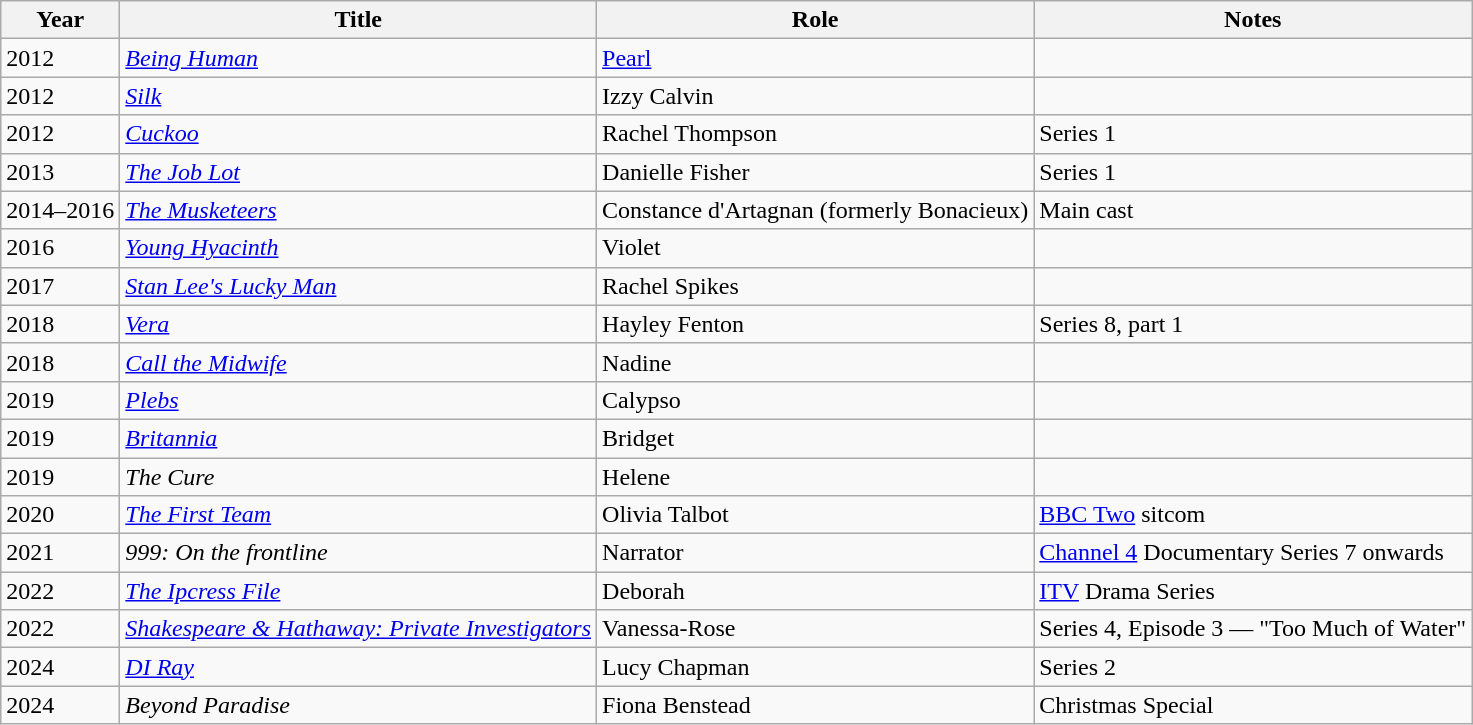<table class="wikitable sortable">
<tr>
<th>Year</th>
<th>Title</th>
<th>Role</th>
<th class="unsortable">Notes</th>
</tr>
<tr>
<td>2012</td>
<td><em><a href='#'>Being Human</a></em></td>
<td><a href='#'>Pearl</a></td>
<td></td>
</tr>
<tr>
<td>2012</td>
<td><em><a href='#'>Silk</a></em></td>
<td>Izzy Calvin</td>
<td></td>
</tr>
<tr>
<td>2012</td>
<td><em><a href='#'>Cuckoo</a></em></td>
<td>Rachel Thompson</td>
<td>Series 1</td>
</tr>
<tr>
<td>2013</td>
<td><em><a href='#'>The Job Lot</a></em></td>
<td>Danielle Fisher</td>
<td>Series 1</td>
</tr>
<tr>
<td>2014–2016</td>
<td><em><a href='#'>The Musketeers</a></em></td>
<td>Constance d'Artagnan (formerly Bonacieux)</td>
<td>Main cast</td>
</tr>
<tr>
<td>2016</td>
<td><em><a href='#'>Young Hyacinth</a></em></td>
<td>Violet</td>
<td></td>
</tr>
<tr>
<td>2017</td>
<td><em><a href='#'>Stan Lee's Lucky Man</a></em></td>
<td>Rachel Spikes</td>
<td></td>
</tr>
<tr>
<td>2018</td>
<td><em><a href='#'>Vera</a></em></td>
<td>Hayley Fenton</td>
<td>Series 8, part 1</td>
</tr>
<tr>
<td>2018</td>
<td><em><a href='#'>Call the Midwife</a></em></td>
<td>Nadine</td>
<td></td>
</tr>
<tr>
<td>2019</td>
<td><em><a href='#'>Plebs</a></em></td>
<td>Calypso</td>
<td></td>
</tr>
<tr>
<td>2019</td>
<td><em><a href='#'>Britannia</a></em></td>
<td>Bridget</td>
<td></td>
</tr>
<tr>
<td>2019</td>
<td><em>The Cure</em></td>
<td>Helene</td>
<td></td>
</tr>
<tr>
<td>2020</td>
<td><em><a href='#'>The First Team</a></em></td>
<td>Olivia Talbot</td>
<td><a href='#'>BBC Two</a> sitcom</td>
</tr>
<tr>
<td>2021</td>
<td><em>999: On the frontline</em></td>
<td>Narrator</td>
<td><a href='#'>Channel 4</a> Documentary Series 7 onwards</td>
</tr>
<tr>
<td>2022</td>
<td><em><a href='#'>The Ipcress File</a></em></td>
<td>Deborah</td>
<td><a href='#'>ITV</a> Drama Series</td>
</tr>
<tr>
<td>2022</td>
<td><em><a href='#'>Shakespeare & Hathaway: Private Investigators</a></em></td>
<td>Vanessa-Rose</td>
<td>Series 4, Episode 3 — "Too Much of Water"</td>
</tr>
<tr>
<td>2024</td>
<td><em><a href='#'>DI Ray</a></em></td>
<td>Lucy Chapman</td>
<td>Series 2</td>
</tr>
<tr>
<td>2024</td>
<td><em>Beyond Paradise</em></td>
<td>Fiona Benstead</td>
<td>Christmas Special</td>
</tr>
</table>
